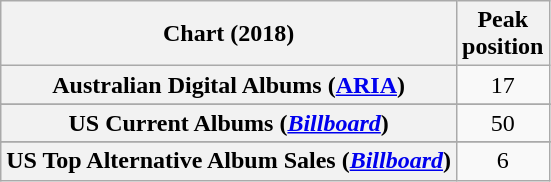<table class="wikitable sortable plainrowheaders" style="text-align:center">
<tr>
<th scope="col">Chart (2018)</th>
<th scope="col">Peak<br> position</th>
</tr>
<tr>
<th scope="row">Australian Digital Albums (<a href='#'>ARIA</a>)</th>
<td>17</td>
</tr>
<tr>
</tr>
<tr>
</tr>
<tr>
</tr>
<tr>
</tr>
<tr>
</tr>
<tr>
</tr>
<tr>
</tr>
<tr>
</tr>
<tr>
</tr>
<tr>
</tr>
<tr>
</tr>
<tr>
</tr>
<tr>
</tr>
<tr>
<th scope="row">US Current Albums (<em><a href='#'>Billboard</a></em>)</th>
<td>50</td>
</tr>
<tr>
</tr>
<tr>
</tr>
<tr>
<th scope="row">US Top Alternative Album Sales (<em><a href='#'>Billboard</a></em>)</th>
<td>6</td>
</tr>
</table>
